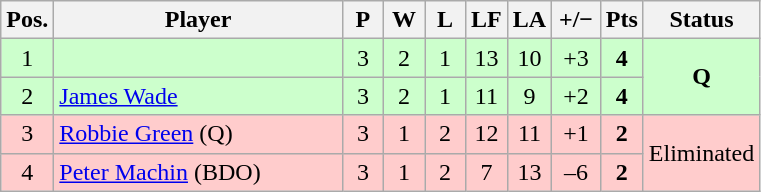<table class="wikitable" style="text-align:center; margin: 1em auto 1em auto, align:left">
<tr>
<th width=20>Pos.</th>
<th width=185>Player</th>
<th width=20>P</th>
<th width=20>W</th>
<th width=20>L</th>
<th width=20>LF</th>
<th width=20>LA</th>
<th width=25>+/−</th>
<th width=20>Pts</th>
<th width=70>Status</th>
</tr>
<tr style="background:#CCFFCC;">
<td>1</td>
<td align=left></td>
<td>3</td>
<td>2</td>
<td>1</td>
<td>13</td>
<td>10</td>
<td>+3</td>
<td><strong>4</strong></td>
<td rowspan=2><strong>Q</strong></td>
</tr>
<tr style="background:#CCFFCC;">
<td>2</td>
<td align=left> <a href='#'>James Wade</a></td>
<td>3</td>
<td>2</td>
<td>1</td>
<td>11</td>
<td>9</td>
<td>+2</td>
<td><strong>4</strong></td>
</tr>
<tr style="background:#FFCCCC;">
<td>3</td>
<td align=left> <a href='#'>Robbie Green</a> (Q)</td>
<td>3</td>
<td>1</td>
<td>2</td>
<td>12</td>
<td>11</td>
<td>+1</td>
<td><strong>2</strong></td>
<td rowspan=2>Eliminated</td>
</tr>
<tr style="background:#FFCCCC;">
<td>4</td>
<td align=left> <a href='#'>Peter Machin</a> (BDO)</td>
<td>3</td>
<td>1</td>
<td>2</td>
<td>7</td>
<td>13</td>
<td>–6</td>
<td><strong>2</strong></td>
</tr>
</table>
